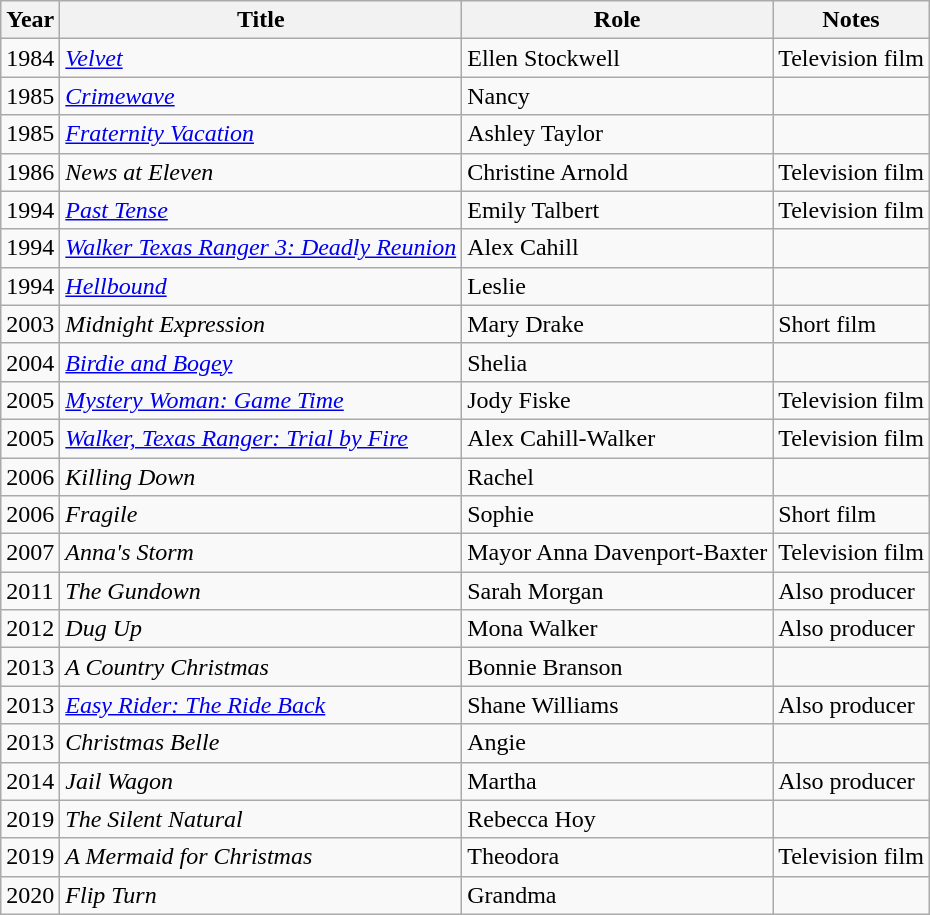<table class="wikitable sortable">
<tr>
<th>Year</th>
<th>Title</th>
<th>Role</th>
<th class="unsortable">Notes</th>
</tr>
<tr>
<td>1984</td>
<td><em><a href='#'>Velvet</a></em></td>
<td>Ellen Stockwell</td>
<td>Television film</td>
</tr>
<tr>
<td>1985</td>
<td><em><a href='#'>Crimewave</a></em></td>
<td>Nancy</td>
<td></td>
</tr>
<tr>
<td>1985</td>
<td><em><a href='#'>Fraternity Vacation</a></em></td>
<td>Ashley Taylor</td>
<td></td>
</tr>
<tr>
<td>1986</td>
<td><em>News at Eleven</em></td>
<td>Christine Arnold</td>
<td>Television film</td>
</tr>
<tr>
<td>1994</td>
<td><em><a href='#'>Past Tense</a></em></td>
<td>Emily Talbert</td>
<td>Television film</td>
</tr>
<tr>
<td>1994</td>
<td><em><a href='#'>Walker Texas Ranger 3: Deadly Reunion</a></em></td>
<td>Alex Cahill</td>
<td></td>
</tr>
<tr>
<td>1994</td>
<td><em><a href='#'>Hellbound</a></em></td>
<td>Leslie</td>
<td></td>
</tr>
<tr>
<td>2003</td>
<td><em>Midnight Expression</em></td>
<td>Mary Drake</td>
<td>Short film</td>
</tr>
<tr>
<td>2004</td>
<td><em><a href='#'>Birdie and Bogey</a></em></td>
<td>Shelia</td>
<td></td>
</tr>
<tr>
<td>2005</td>
<td><em><a href='#'>Mystery Woman: Game Time</a></em></td>
<td>Jody Fiske</td>
<td>Television film</td>
</tr>
<tr>
<td>2005</td>
<td><em><a href='#'>Walker, Texas Ranger: Trial by Fire</a></em></td>
<td>Alex Cahill-Walker</td>
<td>Television film</td>
</tr>
<tr>
<td>2006</td>
<td><em>Killing Down</em></td>
<td>Rachel</td>
<td></td>
</tr>
<tr>
<td>2006</td>
<td><em>Fragile</em></td>
<td>Sophie</td>
<td>Short film</td>
</tr>
<tr>
<td>2007</td>
<td><em>Anna's Storm</em></td>
<td>Mayor Anna Davenport-Baxter</td>
<td>Television film</td>
</tr>
<tr>
<td>2011</td>
<td><em>The Gundown</em></td>
<td>Sarah Morgan</td>
<td>Also producer</td>
</tr>
<tr>
<td>2012</td>
<td><em>Dug Up</em></td>
<td>Mona Walker</td>
<td>Also producer</td>
</tr>
<tr>
<td>2013</td>
<td><em>A Country Christmas</em></td>
<td>Bonnie Branson</td>
<td></td>
</tr>
<tr>
<td>2013</td>
<td><em><a href='#'>Easy Rider: The Ride Back</a></em></td>
<td>Shane Williams</td>
<td>Also producer</td>
</tr>
<tr>
<td>2013</td>
<td><em>Christmas Belle</em></td>
<td>Angie</td>
</tr>
<tr>
<td>2014</td>
<td><em>Jail Wagon</em></td>
<td>Martha</td>
<td>Also producer</td>
</tr>
<tr>
<td>2019</td>
<td><em>The Silent Natural</em></td>
<td>Rebecca Hoy</td>
</tr>
<tr>
<td>2019</td>
<td><em>A Mermaid for Christmas</em></td>
<td>Theodora</td>
<td>Television film</td>
</tr>
<tr>
<td>2020</td>
<td><em>Flip Turn </em></td>
<td>Grandma</td>
<td></td>
</tr>
</table>
